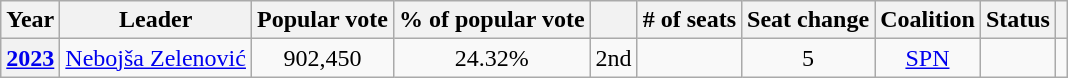<table class="wikitable" style="text-align:center">
<tr>
<th>Year</th>
<th>Leader</th>
<th>Popular vote</th>
<th>% of popular vote</th>
<th></th>
<th># of seats</th>
<th>Seat change</th>
<th>Coalition</th>
<th>Status</th>
<th></th>
</tr>
<tr>
<th><a href='#'>2023</a></th>
<td><a href='#'>Nebojša Zelenović</a></td>
<td>902,450</td>
<td>24.32%</td>
<td> 2nd</td>
<td></td>
<td> 5</td>
<td><a href='#'>SPN</a></td>
<td></td>
<td></td>
</tr>
</table>
